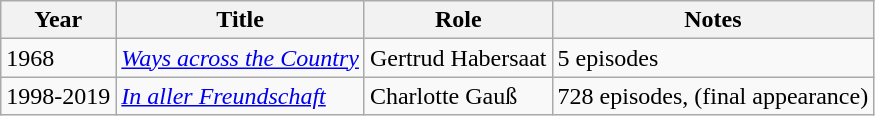<table class="wikitable sortable">
<tr>
<th>Year</th>
<th>Title</th>
<th>Role</th>
<th class="unsortable">Notes</th>
</tr>
<tr>
<td>1968</td>
<td><em><a href='#'>Ways across the Country</a></em></td>
<td>Gertrud Habersaat</td>
<td>5 episodes</td>
</tr>
<tr>
<td>1998-2019</td>
<td><em><a href='#'>In aller Freundschaft</a></em></td>
<td>Charlotte Gauß</td>
<td>728 episodes, (final appearance)</td>
</tr>
</table>
